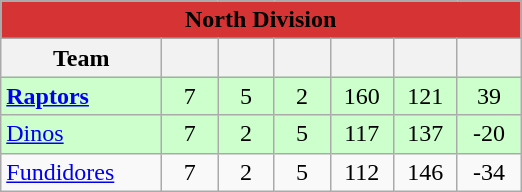<table class="wikitable">
<tr>
<th colspan="11" style="background-color: #d63334;"><span>North Division</span></th>
</tr>
<tr>
<th width=100>Team</th>
<th width=30></th>
<th width=30></th>
<th width=30></th>
<th width=35></th>
<th width=35></th>
<th width=35></th>
</tr>
<tr style="text-align:center;background:#ccffcc;">
<td style="text-align:left;"><strong><a href='#'>Raptors</a></strong></td>
<td>7</td>
<td>5</td>
<td>2</td>
<td>160</td>
<td>121</td>
<td>39</td>
</tr>
<tr style="text-align:center;background:#ccffcc;">
<td style="text-align:left;"><a href='#'>Dinos</a></td>
<td>7</td>
<td>2</td>
<td>5</td>
<td>117</td>
<td>137</td>
<td>-20</td>
</tr>
<tr style="text-align:center;">
<td style="text-align:left;"><a href='#'>Fundidores</a></td>
<td>7</td>
<td>2</td>
<td>5</td>
<td>112</td>
<td>146</td>
<td>-34</td>
</tr>
</table>
